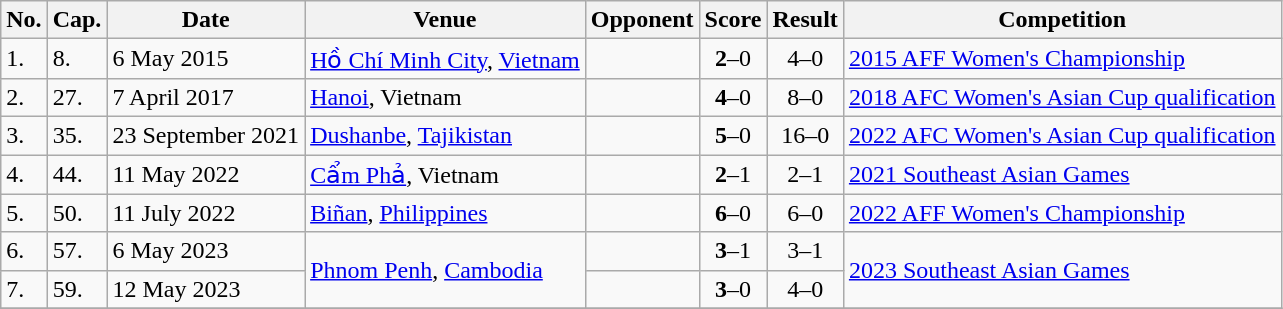<table class="wikitable">
<tr>
<th>No.</th>
<th>Cap.</th>
<th>Date</th>
<th>Venue</th>
<th>Opponent</th>
<th>Score</th>
<th>Result</th>
<th>Competition</th>
</tr>
<tr>
<td>1.</td>
<td>8.</td>
<td>6 May 2015</td>
<td><a href='#'>Hồ Chí Minh City</a>, <a href='#'>Vietnam</a></td>
<td></td>
<td align=center><strong>2</strong>–0</td>
<td align=center>4–0</td>
<td><a href='#'>2015 AFF Women's Championship</a></td>
</tr>
<tr>
<td>2.</td>
<td>27.</td>
<td>7 April 2017</td>
<td><a href='#'>Hanoi</a>, Vietnam</td>
<td></td>
<td align=center><strong>4</strong>–0</td>
<td align=center>8–0</td>
<td><a href='#'>2018 AFC Women's Asian Cup qualification</a></td>
</tr>
<tr>
<td>3.</td>
<td>35.</td>
<td>23 September 2021</td>
<td><a href='#'>Dushanbe</a>, <a href='#'>Tajikistan</a></td>
<td></td>
<td align=center><strong>5</strong>–0</td>
<td align=center>16–0</td>
<td><a href='#'>2022 AFC Women's Asian Cup qualification</a></td>
</tr>
<tr>
<td>4.</td>
<td>44.</td>
<td>11 May 2022</td>
<td><a href='#'>Cẩm Phả</a>, Vietnam</td>
<td></td>
<td align=center><strong>2</strong>–1</td>
<td align=center>2–1</td>
<td><a href='#'>2021 Southeast Asian Games</a></td>
</tr>
<tr>
<td>5.</td>
<td>50.</td>
<td>11 July 2022</td>
<td><a href='#'>Biñan</a>, <a href='#'>Philippines</a></td>
<td></td>
<td align=center><strong>6</strong>–0</td>
<td align=center>6–0</td>
<td><a href='#'>2022 AFF Women's Championship</a></td>
</tr>
<tr>
<td>6.</td>
<td>57.</td>
<td>6 May 2023</td>
<td rowspan=2><a href='#'>Phnom Penh</a>, <a href='#'>Cambodia</a></td>
<td></td>
<td align=center><strong>3</strong>–1</td>
<td align=center>3–1</td>
<td rowspan=2><a href='#'>2023 Southeast Asian Games</a></td>
</tr>
<tr>
<td>7.</td>
<td>59.</td>
<td>12 May 2023</td>
<td></td>
<td align=center><strong>3</strong>–0</td>
<td align=center>4–0</td>
</tr>
<tr>
</tr>
</table>
